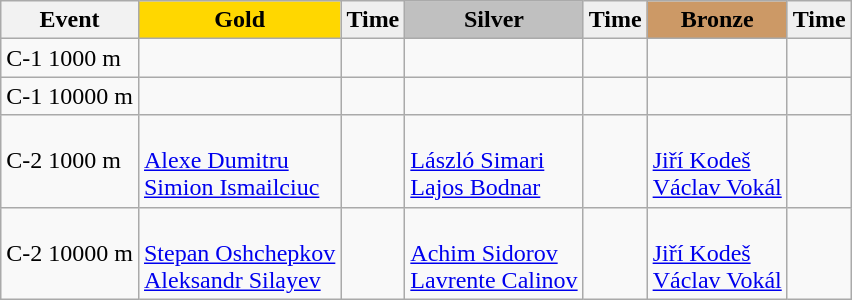<table class="wikitable">
<tr>
<th>Event</th>
<td align=center bgcolor="gold"><strong>Gold</strong></td>
<td align=center bgcolor="EFEFEF"><strong>Time</strong></td>
<td align=center bgcolor="silver"><strong>Silver</strong></td>
<td align=center bgcolor="EFEFEF"><strong>Time</strong></td>
<td align=center bgcolor="CC9966"><strong>Bronze</strong></td>
<td align=center bgcolor="EFEFEF"><strong>Time</strong></td>
</tr>
<tr>
<td>C-1 1000 m</td>
<td></td>
<td></td>
<td></td>
<td></td>
<td></td>
<td></td>
</tr>
<tr>
<td>C-1 10000 m</td>
<td></td>
<td></td>
<td></td>
<td></td>
<td></td>
<td></td>
</tr>
<tr>
<td>C-2 1000 m</td>
<td><br><a href='#'>Alexe Dumitru</a><br><a href='#'>Simion Ismailciuc</a></td>
<td></td>
<td><br><a href='#'>László Simari</a><br><a href='#'>Lajos Bodnar</a></td>
<td></td>
<td><br><a href='#'>Jiří Kodeš</a><br><a href='#'>Václav Vokál</a></td>
<td></td>
</tr>
<tr>
<td>C-2 10000 m</td>
<td><br><a href='#'>Stepan Oshchepkov</a><br><a href='#'>Aleksandr Silayev</a></td>
<td></td>
<td><br><a href='#'>Achim Sidorov</a><br><a href='#'>Lavrente Calinov</a></td>
<td></td>
<td><br><a href='#'>Jiří Kodeš</a><br><a href='#'>Václav Vokál</a></td>
<td></td>
</tr>
</table>
